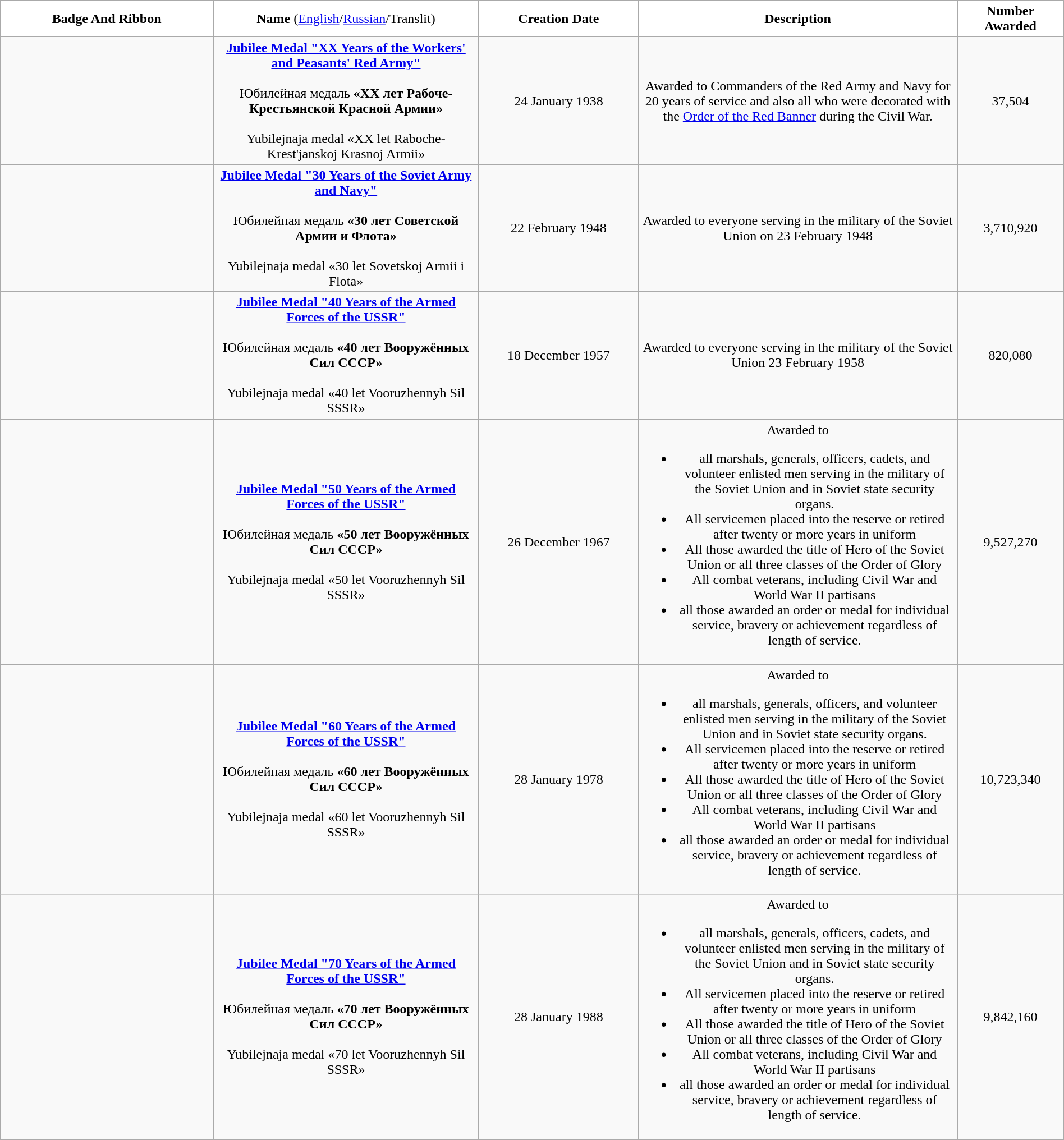<table class="wikitable" width="100%" style="text-align:center;">
<tr>
<td width="20%" bgcolor="#FFFFFF"><strong>Badge And Ribbon</strong></td>
<td width="25%" bgcolor="#FFFFFF"><strong>Name</strong> (<a href='#'>English</a>/<a href='#'>Russian</a>/Translit)</td>
<td width="15%" bgcolor="#FFFFFF"><strong>Creation Date</strong></td>
<td width="30%" bgcolor="#FFFFFF"><strong>Description</strong></td>
<td width="10%" bgcolor="#FFFFFF"><strong>Number Awarded</strong></td>
</tr>
<tr>
<td><br><br></td>
<td><strong><a href='#'>Jubilee Medal "XX Years of the Workers' and Peasants' Red Army"</a></strong><br><br>Юбилейная медаль <strong>«XX лет Рабоче-Крестьянской Красной Армии»</strong><br><br>Yubilejnaja medal «XX let Raboche-Krest'janskoj Krasnoj Armii»</td>
<td>24 January 1938</td>
<td>Awarded to Commanders of the Red Army and Navy for 20 years of service and also all who were decorated with the <a href='#'>Order of the Red Banner</a> during the Civil War.</td>
<td>37,504</td>
</tr>
<tr>
<td><br></td>
<td><strong><a href='#'>Jubilee Medal "30 Years of the Soviet Army and Navy"</a></strong><br><br>Юбилейная медаль <strong>«30 лет Советской Армии и Флота»</strong><br><br>Yubilejnaja medal «30 let Sovetskoj Armii i Flota»</td>
<td>22 February 1948</td>
<td>Awarded to everyone serving in the military of the Soviet Union on 23 February 1948</td>
<td>3,710,920</td>
</tr>
<tr>
<td><br></td>
<td><strong><a href='#'>Jubilee Medal "40 Years of the Armed Forces of the USSR"</a></strong><br><br>Юбилейная медаль <strong>«40 лет Вооружённых Сил СССР»</strong><br><br>Yubilejnaja medal «40 let Vooruzhennyh Sil SSSR»</td>
<td>18 December 1957</td>
<td>Awarded to everyone serving in the military of the Soviet Union 23 February 1958</td>
<td>820,080</td>
</tr>
<tr>
<td><br></td>
<td><strong><a href='#'>Jubilee Medal "50 Years of the Armed Forces of the USSR"</a></strong><br><br>Юбилейная медаль <strong>«50 лет Вооружённых Сил СССР»</strong><br><br>Yubilejnaja medal «50 let Vooruzhennyh Sil SSSR»</td>
<td>26 December 1967</td>
<td>Awarded to<br><ul><li>all marshals, generals, officers, cadets, and volunteer enlisted men serving in the military of the Soviet Union and in Soviet state security organs.</li><li>All servicemen placed into the reserve or retired after twenty or more years in uniform</li><li>All those awarded the title of Hero of the Soviet Union or all three classes of the Order of Glory</li><li>All combat veterans, including Civil War and World War II partisans</li><li>all those awarded an order or medal for individual service, bravery or achievement regardless of length of service.</li></ul></td>
<td>9,527,270</td>
</tr>
<tr>
<td><br></td>
<td><strong><a href='#'>Jubilee Medal "60 Years of the Armed Forces of the USSR"</a></strong><br><br>Юбилейная медаль <strong>«60 лет Вооружённых Сил СССР»</strong><br><br>Yubilejnaja medal «60 let Vooruzhennyh Sil SSSR»</td>
<td>28 January 1978</td>
<td>Awarded to<br><ul><li>all marshals, generals, officers, and volunteer enlisted men serving in the military of the Soviet Union and in Soviet state security organs.</li><li>All servicemen placed into the reserve or retired after twenty or more years in uniform</li><li>All those awarded the title of Hero of the Soviet Union or all three classes of the Order of Glory</li><li>All combat veterans, including Civil War and World War II partisans</li><li>all those awarded an order or medal for individual service, bravery or achievement regardless of length of service.</li></ul></td>
<td>10,723,340</td>
</tr>
<tr>
<td><br></td>
<td><strong><a href='#'>Jubilee Medal "70 Years of the Armed Forces of the USSR"</a></strong><br><br>Юбилейная медаль <strong>«70 лет Вооружённых Сил СССР»</strong><br><br>Yubilejnaja medal «70 let Vooruzhennyh Sil SSSR»</td>
<td>28 January 1988</td>
<td>Awarded to<br><ul><li>all marshals, generals, officers, cadets, and volunteer enlisted men serving in the military of the Soviet Union and in Soviet state security organs.</li><li>All servicemen placed into the reserve or retired after twenty or more years in uniform</li><li>All those awarded the title of Hero of the Soviet Union or all three classes of the Order of Glory</li><li>All combat veterans, including Civil War and World War II partisans</li><li>all those awarded an order or medal for individual service, bravery or achievement regardless of length of service.</li></ul></td>
<td>9,842,160</td>
</tr>
</table>
